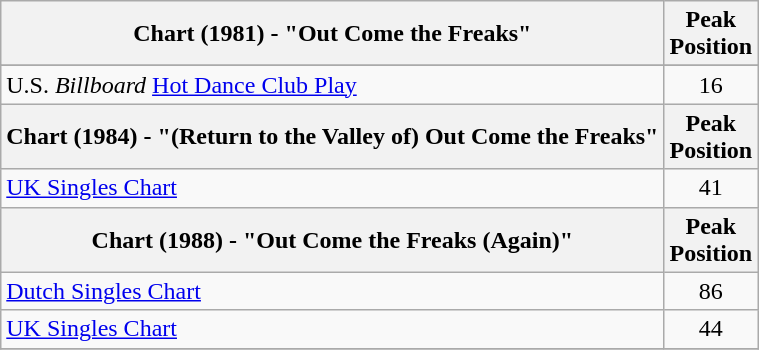<table class="wikitable">
<tr>
<th>Chart (1981) - "Out Come the Freaks"</th>
<th>Peak<br>Position</th>
</tr>
<tr>
</tr>
<tr>
<td>U.S. <em>Billboard</em> <a href='#'>Hot Dance Club Play</a></td>
<td align="center">16</td>
</tr>
<tr>
<th>Chart (1984) - "(Return to the Valley of) Out Come the Freaks"</th>
<th>Peak<br>Position</th>
</tr>
<tr>
<td><a href='#'>UK Singles Chart</a></td>
<td align="center">41</td>
</tr>
<tr>
<th>Chart (1988) - "Out Come the Freaks (Again)"</th>
<th>Peak<br>Position</th>
</tr>
<tr>
<td><a href='#'>Dutch Singles Chart</a></td>
<td align="center">86</td>
</tr>
<tr>
<td><a href='#'>UK Singles Chart</a></td>
<td align="center">44</td>
</tr>
<tr>
</tr>
</table>
